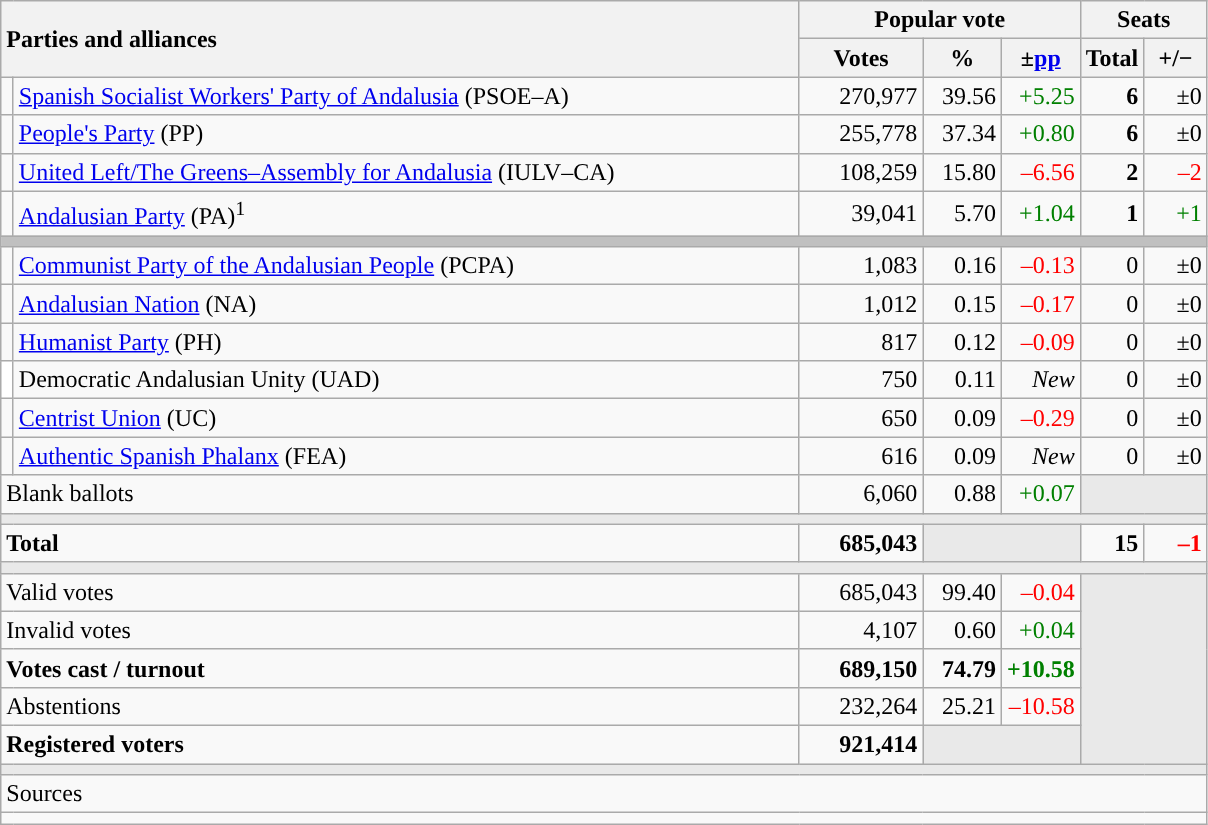<table class="wikitable" style="text-align:right;">
<tr>
<th style="text-align:left;" rowspan="2" colspan="2" width="525">Parties and alliances</th>
<th colspan="3">Popular vote</th>
<th colspan="2">Seats</th>
</tr>
<tr>
<th width="75">Votes</th>
<th width="45">%</th>
<th width="45">±<a href='#'>pp</a></th>
<th width="35">Total</th>
<th width="35">+/−</th>
</tr>
<tr>
<td width="1" style="color:inherit;background:"></td>
<td align="left"><a href='#'>Spanish Socialist Workers' Party of Andalusia</a> (PSOE–A)</td>
<td>270,977</td>
<td>39.56</td>
<td style="color:green;">+5.25</td>
<td><strong>6</strong></td>
<td>±0</td>
</tr>
<tr>
<td style="color:inherit;background:"></td>
<td align="left"><a href='#'>People's Party</a> (PP)</td>
<td>255,778</td>
<td>37.34</td>
<td style="color:green;">+0.80</td>
<td><strong>6</strong></td>
<td>±0</td>
</tr>
<tr>
<td style="color:inherit;background:"></td>
<td align="left"><a href='#'>United Left/The Greens–Assembly for Andalusia</a> (IULV–CA)</td>
<td>108,259</td>
<td>15.80</td>
<td style="color:red;">–6.56</td>
<td><strong>2</strong></td>
<td style="color:red;">–2</td>
</tr>
<tr>
<td style="color:inherit;background:"></td>
<td align="left"><a href='#'>Andalusian Party</a> (PA)<sup>1</sup></td>
<td>39,041</td>
<td>5.70</td>
<td style="color:green;">+1.04</td>
<td><strong>1</strong></td>
<td style="color:green;">+1</td>
</tr>
<tr>
<td colspan="7" bgcolor="#C0C0C0"></td>
</tr>
<tr>
<td style="color:inherit;background:"></td>
<td align="left"><a href='#'>Communist Party of the Andalusian People</a> (PCPA)</td>
<td>1,083</td>
<td>0.16</td>
<td style="color:red;">–0.13</td>
<td>0</td>
<td>±0</td>
</tr>
<tr>
<td style="color:inherit;background:"></td>
<td align="left"><a href='#'>Andalusian Nation</a> (NA)</td>
<td>1,012</td>
<td>0.15</td>
<td style="color:red;">–0.17</td>
<td>0</td>
<td>±0</td>
</tr>
<tr>
<td style="color:inherit;background:"></td>
<td align="left"><a href='#'>Humanist Party</a> (PH)</td>
<td>817</td>
<td>0.12</td>
<td style="color:red;">–0.09</td>
<td>0</td>
<td>±0</td>
</tr>
<tr>
<td bgcolor="white"></td>
<td align="left">Democratic Andalusian Unity (UAD)</td>
<td>750</td>
<td>0.11</td>
<td><em>New</em></td>
<td>0</td>
<td>±0</td>
</tr>
<tr>
<td style="color:inherit;background:"></td>
<td align="left"><a href='#'>Centrist Union</a> (UC)</td>
<td>650</td>
<td>0.09</td>
<td style="color:red;">–0.29</td>
<td>0</td>
<td>±0</td>
</tr>
<tr>
<td style="color:inherit;background:"></td>
<td align="left"><a href='#'>Authentic Spanish Phalanx</a> (FEA)</td>
<td>616</td>
<td>0.09</td>
<td><em>New</em></td>
<td>0</td>
<td>±0</td>
</tr>
<tr>
<td align="left" colspan="2">Blank ballots</td>
<td>6,060</td>
<td>0.88</td>
<td style="color:green;">+0.07</td>
<td bgcolor="#E9E9E9" colspan="2"></td>
</tr>
<tr>
<td colspan="7" bgcolor="#E9E9E9"></td>
</tr>
<tr style="font-weight:bold;">
<td align="left" colspan="2">Total</td>
<td>685,043</td>
<td bgcolor="#E9E9E9" colspan="2"></td>
<td>15</td>
<td style="color:red;">–1</td>
</tr>
<tr>
<td colspan="7" bgcolor="#E9E9E9"></td>
</tr>
<tr>
<td align="left" colspan="2">Valid votes</td>
<td>685,043</td>
<td>99.40</td>
<td style="color:red;">–0.04</td>
<td bgcolor="#E9E9E9" colspan="2" rowspan="5"></td>
</tr>
<tr>
<td align="left" colspan="2">Invalid votes</td>
<td>4,107</td>
<td>0.60</td>
<td style="color:green;">+0.04</td>
</tr>
<tr style="font-weight:bold;">
<td align="left" colspan="2">Votes cast / turnout</td>
<td>689,150</td>
<td>74.79</td>
<td style="color:green;">+10.58</td>
</tr>
<tr>
<td align="left" colspan="2">Abstentions</td>
<td>232,264</td>
<td>25.21</td>
<td style="color:red;">–10.58</td>
</tr>
<tr style="font-weight:bold;">
<td align="left" colspan="2">Registered voters</td>
<td>921,414</td>
<td bgcolor="#E9E9E9" colspan="2"></td>
</tr>
<tr>
<td colspan="7" bgcolor="#E9E9E9"></td>
</tr>
<tr>
<td align="left" colspan="7">Sources</td>
</tr>
<tr>
<td colspan="7" style="text-align:left; max-width:790px;"></td>
</tr>
</table>
